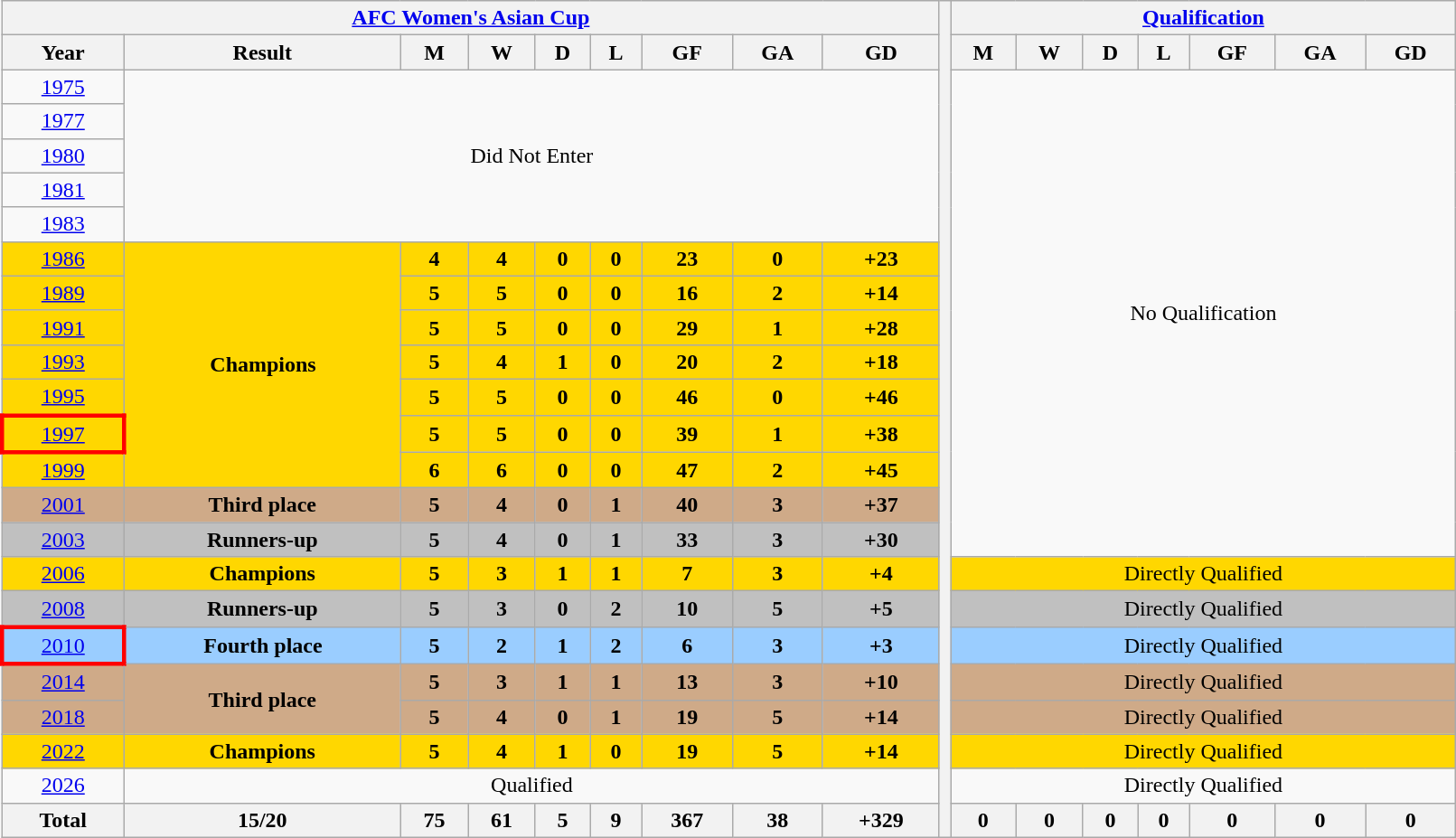<table class="wikitable" style="text-align: center; width:85%;">
<tr>
<th colspan=9><a href='#'>AFC Women's Asian Cup</a></th>
<th width=1 rowspan=24></th>
<th colspan=7><a href='#'>Qualification</a></th>
</tr>
<tr>
<th>Year</th>
<th>Result</th>
<th>M</th>
<th>W</th>
<th>D</th>
<th>L</th>
<th>GF</th>
<th>GA</th>
<th>GD</th>
<th>M</th>
<th>W</th>
<th>D</th>
<th>L</th>
<th>GF</th>
<th>GA</th>
<th>GD</th>
</tr>
<tr>
<td> <a href='#'>1975</a></td>
<td colspan=8 rowspan=5>Did Not Enter</td>
<td colspan=7 rowspan=14>No Qualification</td>
</tr>
<tr>
<td> <a href='#'>1977</a></td>
</tr>
<tr>
<td> <a href='#'>1980</a></td>
</tr>
<tr>
<td> <a href='#'>1981</a></td>
</tr>
<tr>
<td> <a href='#'>1983</a></td>
</tr>
<tr style="background:gold;">
<td> <a href='#'>1986</a></td>
<td rowspan=7><strong>Champions</strong></td>
<td><strong>4</strong></td>
<td><strong>4</strong></td>
<td><strong>0</strong></td>
<td><strong>0</strong></td>
<td><strong>23</strong></td>
<td><strong>0</strong></td>
<td><strong>+23</strong></td>
</tr>
<tr style="background:gold;">
<td> <a href='#'>1989</a></td>
<td><strong>5</strong></td>
<td><strong>5</strong></td>
<td><strong>0</strong></td>
<td><strong>0</strong></td>
<td><strong>16</strong></td>
<td><strong>2</strong></td>
<td><strong>+14</strong></td>
</tr>
<tr style="background:gold;">
<td> <a href='#'>1991</a></td>
<td><strong>5</strong></td>
<td><strong>5</strong></td>
<td><strong>0</strong></td>
<td><strong>0</strong></td>
<td><strong>29</strong></td>
<td><strong>1</strong></td>
<td><strong>+28</strong></td>
</tr>
<tr style="background:gold;">
<td> <a href='#'>1993</a></td>
<td><strong>5</strong></td>
<td><strong>4</strong></td>
<td><strong>1</strong></td>
<td><strong>0</strong></td>
<td><strong>20</strong></td>
<td><strong>2</strong></td>
<td><strong>+18</strong></td>
</tr>
<tr style="background:gold;">
<td> <a href='#'>1995</a></td>
<td><strong>5</strong></td>
<td><strong>5</strong></td>
<td><strong>0</strong></td>
<td><strong>0</strong></td>
<td><strong>46</strong></td>
<td><strong>0</strong></td>
<td><strong>+46</strong></td>
</tr>
<tr style="background:gold;">
<td style="border: 3px solid red"> <a href='#'>1997</a></td>
<td><strong>5</strong></td>
<td><strong>5</strong></td>
<td><strong>0</strong></td>
<td><strong>0</strong></td>
<td><strong>39</strong></td>
<td><strong>1</strong></td>
<td><strong>+38</strong></td>
</tr>
<tr style="background:gold;">
<td> <a href='#'>1999</a></td>
<td><strong>6</strong></td>
<td><strong>6</strong></td>
<td><strong>0</strong></td>
<td><strong>0</strong></td>
<td><strong>47</strong></td>
<td><strong>2</strong></td>
<td><strong>+45</strong></td>
</tr>
<tr style="background:#cfaa88;">
<td> <a href='#'>2001</a></td>
<td><strong>Third place</strong></td>
<td><strong>5</strong></td>
<td><strong>4</strong></td>
<td><strong>0</strong></td>
<td><strong>1</strong></td>
<td><strong>40</strong></td>
<td><strong>3</strong></td>
<td><strong>+37</strong></td>
</tr>
<tr style="background:silver;">
<td> <a href='#'>2003</a></td>
<td><strong>Runners-up</strong></td>
<td><strong>5</strong></td>
<td><strong>4</strong></td>
<td><strong>0</strong></td>
<td><strong>1</strong></td>
<td><strong>33</strong></td>
<td><strong>3</strong></td>
<td><strong>+30</strong></td>
</tr>
<tr style="background:gold;">
<td> <a href='#'>2006</a></td>
<td><strong>Champions</strong></td>
<td><strong>5</strong></td>
<td><strong>3</strong></td>
<td><strong>1</strong></td>
<td><strong>1</strong></td>
<td><strong>7</strong></td>
<td><strong>3</strong></td>
<td><strong>+4</strong></td>
<td colspan=7>Directly Qualified</td>
</tr>
<tr style="background:silver;">
<td> <a href='#'>2008</a></td>
<td><strong>Runners-up</strong></td>
<td><strong>5</strong></td>
<td><strong>3</strong></td>
<td><strong>0</strong></td>
<td><strong>2</strong></td>
<td><strong>10</strong></td>
<td><strong>5</strong></td>
<td><strong>+5</strong></td>
<td colspan=7>Directly Qualified</td>
</tr>
<tr style="background:#9acdff;">
<td style="border: 3px solid red"> <a href='#'>2010</a></td>
<td><strong>Fourth place</strong></td>
<td><strong>5</strong></td>
<td><strong>2</strong></td>
<td><strong>1</strong></td>
<td><strong>2</strong></td>
<td><strong>6</strong></td>
<td><strong>3</strong></td>
<td><strong>+3</strong></td>
<td colspan=7>Directly Qualified</td>
</tr>
<tr style="background:#cfaa88;">
<td> <a href='#'>2014</a></td>
<td rowspan=2><strong>Third place</strong></td>
<td><strong>5</strong></td>
<td><strong>3</strong></td>
<td><strong>1</strong></td>
<td><strong>1</strong></td>
<td><strong>13</strong></td>
<td><strong>3</strong></td>
<td><strong>+10</strong></td>
<td colspan=7>Directly Qualified</td>
</tr>
<tr style="background:#cfaa88;">
<td> <a href='#'>2018</a></td>
<td><strong>5</strong></td>
<td><strong>4</strong></td>
<td><strong>0</strong></td>
<td><strong>1</strong></td>
<td><strong>19</strong></td>
<td><strong>5</strong></td>
<td><strong>+14</strong></td>
<td colspan=7>Directly Qualified</td>
</tr>
<tr style="background:gold;">
<td> <a href='#'>2022</a></td>
<td><strong>Champions</strong></td>
<td><strong>5</strong></td>
<td><strong>4</strong></td>
<td><strong>1</strong></td>
<td><strong>0</strong></td>
<td><strong>19</strong></td>
<td><strong>5</strong></td>
<td><strong>+14</strong></td>
<td colspan=7>Directly Qualified</td>
</tr>
<tr>
<td> <a href='#'>2026</a></td>
<td colspan=8>Qualified</td>
<td colspan=7>Directly Qualified</td>
</tr>
<tr>
<th>Total</th>
<th>15/20</th>
<th>75</th>
<th>61</th>
<th>5</th>
<th>9</th>
<th>367</th>
<th>38</th>
<th>+329</th>
<th>0</th>
<th>0</th>
<th>0</th>
<th>0</th>
<th>0</th>
<th>0</th>
<th>0</th>
</tr>
</table>
